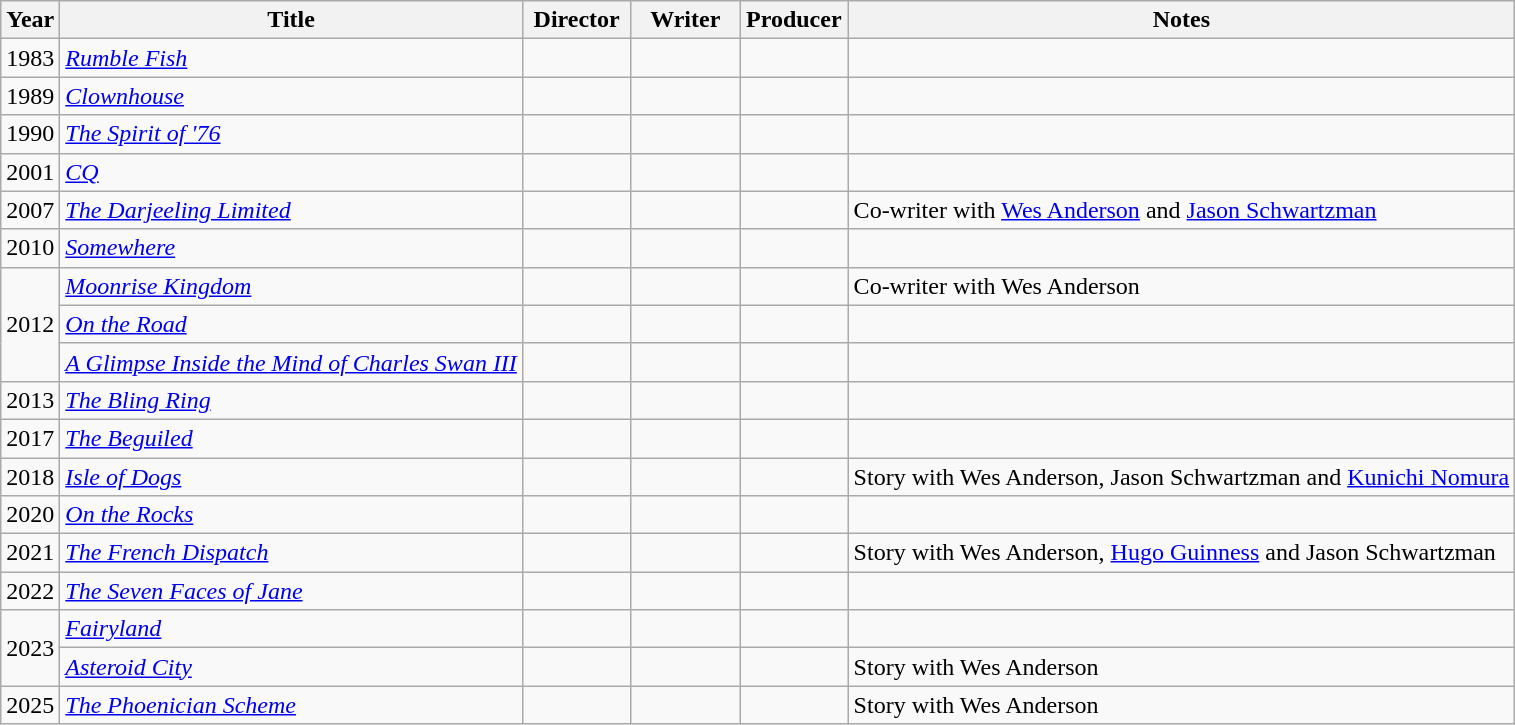<table class="wikitable sortable">
<tr>
<th>Year</th>
<th>Title</th>
<th width=65>Director</th>
<th width=65>Writer</th>
<th width=65>Producer</th>
<th class="unsortable">Notes</th>
</tr>
<tr>
<td style="text-align:center;">1983</td>
<td><em><a href='#'>Rumble Fish</a></em></td>
<td></td>
<td></td>
<td></td>
<td></td>
</tr>
<tr>
<td style="text-align:center;">1989</td>
<td><em><a href='#'>Clownhouse</a></em></td>
<td></td>
<td></td>
<td></td>
<td></td>
</tr>
<tr>
<td style="text-align:center;">1990</td>
<td><em><a href='#'>The Spirit of '76</a></em></td>
<td></td>
<td></td>
<td></td>
<td></td>
</tr>
<tr>
<td style="text-align:center;">2001</td>
<td><em><a href='#'>CQ</a></em></td>
<td></td>
<td></td>
<td></td>
<td></td>
</tr>
<tr>
<td style="text-align:center;">2007</td>
<td><em><a href='#'>The Darjeeling Limited</a></em></td>
<td></td>
<td></td>
<td></td>
<td>Co-writer with <a href='#'>Wes Anderson</a> and <a href='#'>Jason Schwartzman</a></td>
</tr>
<tr>
<td style="text-align:center;">2010</td>
<td><em><a href='#'>Somewhere</a></em></td>
<td></td>
<td></td>
<td></td>
<td></td>
</tr>
<tr>
<td style="text-align:center;"  rowspan="3">2012</td>
<td><em><a href='#'>Moonrise Kingdom</a></em></td>
<td></td>
<td></td>
<td></td>
<td>Co-writer with Wes Anderson</td>
</tr>
<tr>
<td><em><a href='#'>On the Road</a></em></td>
<td></td>
<td></td>
<td></td>
<td></td>
</tr>
<tr>
<td><em><a href='#'>A Glimpse Inside the Mind of Charles Swan III</a></em></td>
<td></td>
<td></td>
<td></td>
<td></td>
</tr>
<tr>
<td style="text-align:center;">2013</td>
<td><em><a href='#'>The Bling Ring</a></em></td>
<td></td>
<td></td>
<td></td>
<td></td>
</tr>
<tr>
<td style="text-align:center;">2017</td>
<td><em><a href='#'>The Beguiled</a></em></td>
<td></td>
<td></td>
<td></td>
<td></td>
</tr>
<tr>
<td style="text-align:center;">2018</td>
<td><em><a href='#'>Isle of Dogs</a></em></td>
<td></td>
<td></td>
<td></td>
<td>Story with Wes Anderson, Jason Schwartzman and <a href='#'>Kunichi Nomura</a></td>
</tr>
<tr>
<td style="text-align:center;">2020</td>
<td><em><a href='#'>On the Rocks</a></em></td>
<td></td>
<td></td>
<td></td>
<td></td>
</tr>
<tr>
<td style="text-align:center;">2021</td>
<td><em><a href='#'>The French Dispatch</a></em></td>
<td></td>
<td></td>
<td></td>
<td>Story with Wes Anderson, <a href='#'>Hugo Guinness</a> and Jason Schwartzman</td>
</tr>
<tr>
<td style="text-align:center;">2022</td>
<td><em><a href='#'>The Seven Faces of Jane</a></em></td>
<td></td>
<td></td>
<td></td>
<td></td>
</tr>
<tr>
<td style="text-align:center;" rowspan=2>2023</td>
<td><em><a href='#'>Fairyland</a></em></td>
<td></td>
<td></td>
<td></td>
<td></td>
</tr>
<tr>
<td><em><a href='#'>Asteroid City</a></em></td>
<td></td>
<td></td>
<td></td>
<td>Story with Wes Anderson</td>
</tr>
<tr>
<td style="text-align:center;">2025</td>
<td><em><a href='#'>The Phoenician Scheme</a></em></td>
<td></td>
<td></td>
<td></td>
<td>Story with Wes Anderson</td>
</tr>
</table>
